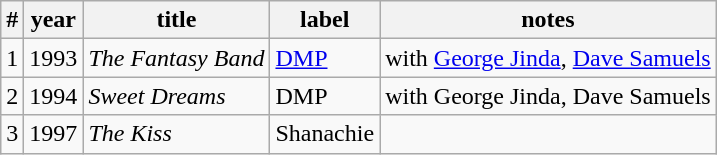<table class = "wikitable">
<tr>
<th>#</th>
<th>year</th>
<th>title</th>
<th>label</th>
<th>notes</th>
</tr>
<tr>
<td>1</td>
<td>1993</td>
<td><em>The Fantasy Band</em></td>
<td><a href='#'>DMP</a></td>
<td>with <a href='#'>George Jinda</a>, <a href='#'>Dave Samuels</a></td>
</tr>
<tr>
<td>2</td>
<td>1994</td>
<td><em>Sweet Dreams</em></td>
<td>DMP</td>
<td>with George Jinda, Dave Samuels</td>
</tr>
<tr>
<td>3</td>
<td>1997</td>
<td><em>The Kiss</em></td>
<td>Shanachie</td>
<td></td>
</tr>
</table>
